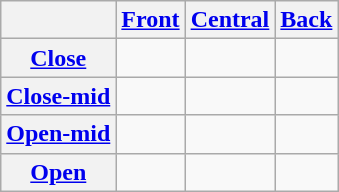<table class="wikitable" style="text-align:center">
<tr>
<th></th>
<th><a href='#'>Front</a></th>
<th><a href='#'>Central</a></th>
<th><a href='#'>Back</a></th>
</tr>
<tr align="center">
<th><a href='#'>Close</a></th>
<td></td>
<td></td>
<td></td>
</tr>
<tr>
<th><a href='#'>Close-mid</a></th>
<td></td>
<td></td>
<td></td>
</tr>
<tr>
<th><a href='#'>Open-mid</a></th>
<td></td>
<td></td>
<td></td>
</tr>
<tr align="center">
<th><a href='#'>Open</a></th>
<td></td>
<td></td>
<td></td>
</tr>
</table>
